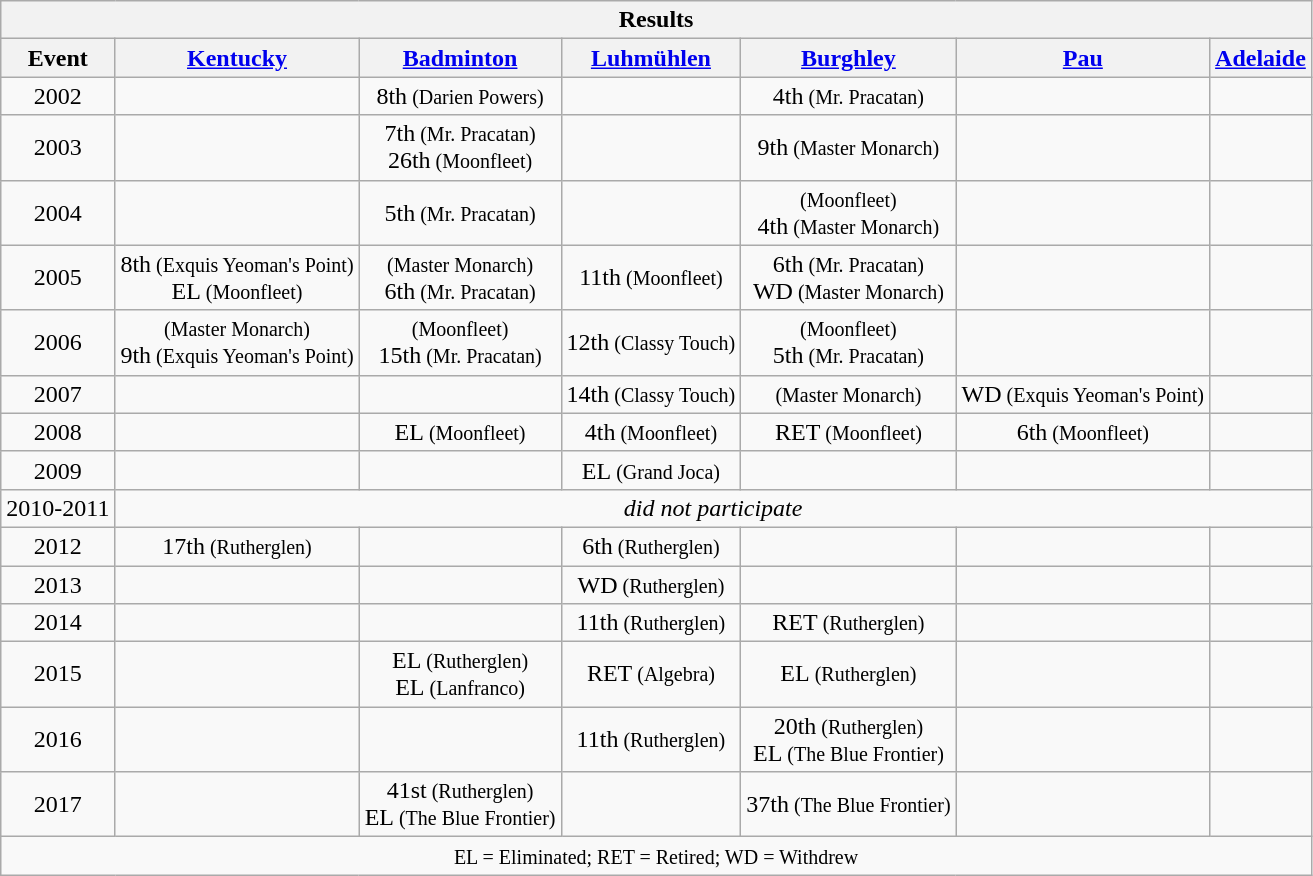<table class="wikitable" style="text-align:center">
<tr>
<th colspan=13 align=center><strong>Results</strong></th>
</tr>
<tr>
<th>Event</th>
<th><a href='#'>Kentucky</a></th>
<th><a href='#'>Badminton</a></th>
<th><a href='#'>Luhmühlen</a></th>
<th><a href='#'>Burghley</a></th>
<th><a href='#'>Pau</a></th>
<th><a href='#'>Adelaide</a></th>
</tr>
<tr>
<td>2002</td>
<td></td>
<td>8th<small> (Darien Powers)</small></td>
<td></td>
<td>4th<small> (Mr. Pracatan)</small></td>
<td></td>
<td></td>
</tr>
<tr>
<td>2003</td>
<td></td>
<td>7th<small> (Mr. Pracatan)</small><br>26th<small> (Moonfleet)</small></td>
<td></td>
<td>9th<small> (Master Monarch)</small></td>
<td></td>
<td></td>
</tr>
<tr>
<td>2004</td>
<td></td>
<td>5th<small> (Mr. Pracatan)</small></td>
<td></td>
<td> <small>(Moonfleet)</small><br>4th<small> (Master Monarch)</small></td>
<td></td>
<td></td>
</tr>
<tr>
<td>2005</td>
<td>8th<small> (Exquis Yeoman's Point)</small><br>EL<small> (Moonfleet)</small></td>
<td> <small>(Master Monarch)</small><br>6th<small> (Mr. Pracatan)</small></td>
<td>11th<small> (Moonfleet)</small></td>
<td>6th<small> (Mr. Pracatan)</small><br>WD<small> (Master Monarch)</small></td>
<td></td>
<td></td>
</tr>
<tr>
<td>2006</td>
<td> <small>(Master Monarch)</small><br>9th<small> (Exquis Yeoman's Point)</small></td>
<td> <small>(Moonfleet)</small><br>15th<small> (Mr. Pracatan)</small></td>
<td>12th<small> (Classy Touch)</small></td>
<td> <small>(Moonfleet)</small><br>5th<small> (Mr. Pracatan)</small></td>
<td></td>
<td></td>
</tr>
<tr>
<td>2007</td>
<td></td>
<td></td>
<td>14th<small> (Classy Touch)</small></td>
<td> <small>(Master Monarch)</small></td>
<td>WD<small> (Exquis Yeoman's Point)</small></td>
<td></td>
</tr>
<tr>
<td>2008</td>
<td></td>
<td>EL<small> (Moonfleet)</small></td>
<td>4th<small> (Moonfleet)</small></td>
<td>RET<small> (Moonfleet)</small></td>
<td>6th<small> (Moonfleet)</small></td>
<td></td>
</tr>
<tr>
<td>2009</td>
<td></td>
<td></td>
<td>EL<small> (Grand Joca)</small></td>
<td></td>
<td></td>
<td></td>
</tr>
<tr>
<td>2010-2011</td>
<td colspan="6"><em>did not participate</em></td>
</tr>
<tr>
<td>2012</td>
<td>17th<small> (Rutherglen)</small></td>
<td></td>
<td>6th<small> (Rutherglen)</small></td>
<td></td>
<td></td>
<td></td>
</tr>
<tr>
<td>2013</td>
<td></td>
<td></td>
<td>WD<small> (Rutherglen)</small></td>
<td></td>
<td></td>
<td></td>
</tr>
<tr>
<td>2014</td>
<td></td>
<td></td>
<td>11th<small> (Rutherglen)</small></td>
<td>RET<small> (Rutherglen)</small></td>
<td></td>
<td></td>
</tr>
<tr>
<td>2015</td>
<td></td>
<td>EL<small> (Rutherglen)</small><br>EL<small> (Lanfranco)</small></td>
<td>RET<small> (Algebra)</small></td>
<td>EL<small> (Rutherglen)</small></td>
<td></td>
<td></td>
</tr>
<tr>
<td>2016</td>
<td></td>
<td></td>
<td>11th<small> (Rutherglen)</small></td>
<td>20th<small> (Rutherglen)</small><br>EL<small> (The Blue Frontier)</small></td>
<td></td>
<td></td>
</tr>
<tr>
<td>2017</td>
<td></td>
<td>41st<small> (Rutherglen)</small><br>EL<small> (The Blue Frontier)</small></td>
<td></td>
<td>37th<small> (The Blue Frontier)</small></td>
<td></td>
<td></td>
</tr>
<tr>
<td colspan=13 align=center><small> EL = Eliminated; RET = Retired; WD = Withdrew </small></td>
</tr>
</table>
